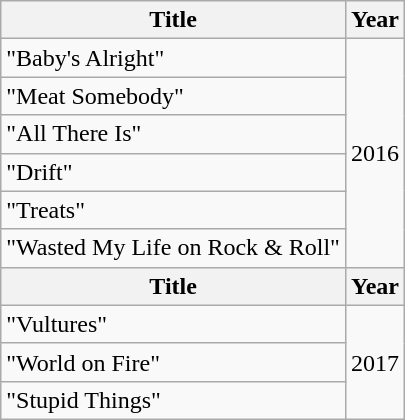<table class="wikitable">
<tr>
<th>Title</th>
<th>Year</th>
</tr>
<tr>
<td>"Baby's Alright"</td>
<td rowspan=6>2016</td>
</tr>
<tr>
<td>"Meat Somebody"</td>
</tr>
<tr>
<td>"All There Is"</td>
</tr>
<tr>
<td>"Drift"</td>
</tr>
<tr>
<td>"Treats"</td>
</tr>
<tr>
<td>"Wasted My Life on Rock & Roll"</td>
</tr>
<tr>
<th>Title</th>
<th>Year</th>
</tr>
<tr>
<td>"Vultures"</td>
<td rowspan=5>2017</td>
</tr>
<tr>
<td>"World on Fire"</td>
</tr>
<tr>
<td>"Stupid Things"</td>
</tr>
</table>
